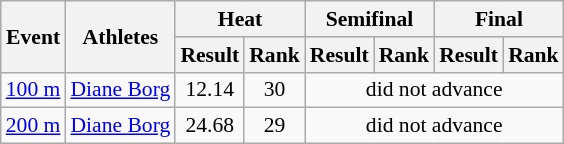<table class="wikitable" border="1" style="font-size:90%">
<tr>
<th rowspan="2">Event</th>
<th rowspan="2">Athletes</th>
<th colspan="2">Heat</th>
<th colspan="2">Semifinal</th>
<th colspan="2">Final</th>
</tr>
<tr>
<th>Result</th>
<th>Rank</th>
<th>Result</th>
<th>Rank</th>
<th>Result</th>
<th>Rank</th>
</tr>
<tr>
<td><a href='#'>100 m</a></td>
<td><a href='#'>Diane Borg</a></td>
<td align=center>12.14</td>
<td align=center>30</td>
<td align=center colspan="4">did not advance</td>
</tr>
<tr>
<td><a href='#'>200 m</a></td>
<td><a href='#'>Diane Borg</a></td>
<td align=center>24.68</td>
<td align=center>29</td>
<td align=center colspan="4">did not advance</td>
</tr>
</table>
